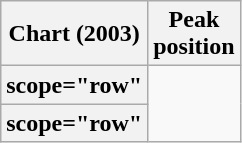<table class="wikitable plainrowheaders sortable">
<tr>
<th scope="col">Chart (2003)</th>
<th scope="col">Peak<br>position</th>
</tr>
<tr>
<th>scope="row" </th>
</tr>
<tr>
<th>scope="row" </th>
</tr>
</table>
